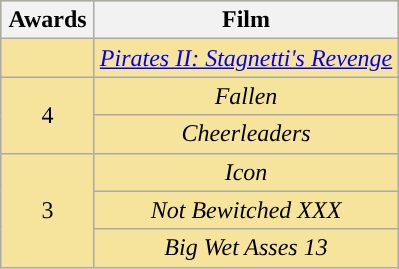<table class="wikitable" style="text-align: center; background: #f6e39c">
<tr>
<th scope="col" width="55">Awards</th>
<th scope="col" align="center">Film</th>
</tr>
<tr>
<td></td>
<td><em><a href='#'>Pirates II: Stagnetti's Revenge</a></em></td>
</tr>
<tr>
<td rowspan=2 style="text-align:center">4</td>
<td><em>Fallen</em></td>
</tr>
<tr>
<td><em>Cheerleaders</em></td>
</tr>
<tr>
<td rowspan=3 style="text-align:center">3</td>
<td><em>Icon</em></td>
</tr>
<tr>
<td><em>Not Bewitched XXX</em></td>
</tr>
<tr>
<td><em>Big Wet Asses 13</em></td>
</tr>
</table>
